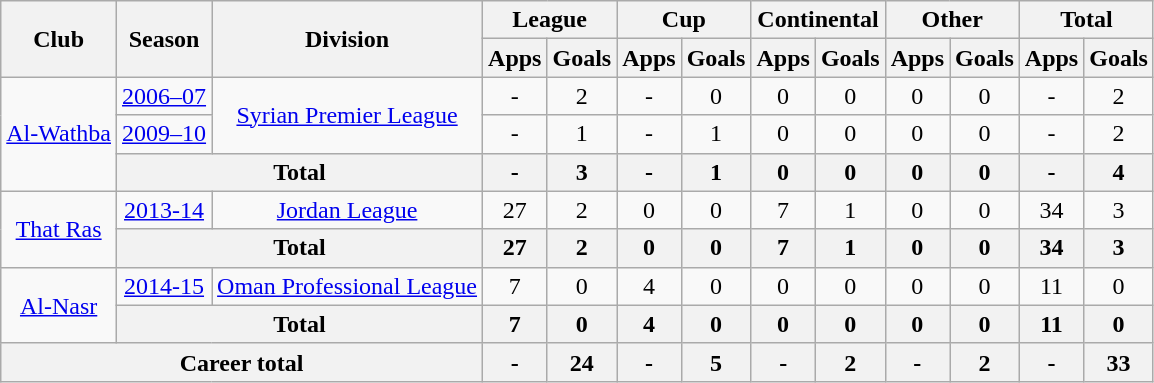<table class="wikitable" style="text-align: center;">
<tr>
<th rowspan="2">Club</th>
<th rowspan="2">Season</th>
<th rowspan="2">Division</th>
<th colspan="2">League</th>
<th colspan="2">Cup</th>
<th colspan="2">Continental</th>
<th colspan="2">Other</th>
<th colspan="2">Total</th>
</tr>
<tr>
<th>Apps</th>
<th>Goals</th>
<th>Apps</th>
<th>Goals</th>
<th>Apps</th>
<th>Goals</th>
<th>Apps</th>
<th>Goals</th>
<th>Apps</th>
<th>Goals</th>
</tr>
<tr>
<td rowspan="3"><a href='#'>Al-Wathba</a></td>
<td><a href='#'>2006–07</a></td>
<td rowspan="2"><a href='#'>Syrian Premier League</a></td>
<td>-</td>
<td>2</td>
<td>-</td>
<td>0</td>
<td>0</td>
<td>0</td>
<td>0</td>
<td>0</td>
<td>-</td>
<td>2</td>
</tr>
<tr>
<td><a href='#'>2009–10</a></td>
<td>-</td>
<td>1</td>
<td>-</td>
<td>1</td>
<td>0</td>
<td>0</td>
<td>0</td>
<td>0</td>
<td>-</td>
<td>2</td>
</tr>
<tr>
<th colspan="2">Total</th>
<th>-</th>
<th>3</th>
<th>-</th>
<th>1</th>
<th>0</th>
<th>0</th>
<th>0</th>
<th>0</th>
<th>-</th>
<th>4</th>
</tr>
<tr>
<td rowspan="2"><a href='#'>That Ras</a></td>
<td><a href='#'>2013-14</a></td>
<td rowspan="1"><a href='#'>Jordan League</a></td>
<td>27</td>
<td>2</td>
<td>0</td>
<td>0</td>
<td>7</td>
<td>1</td>
<td>0</td>
<td>0</td>
<td>34</td>
<td>3</td>
</tr>
<tr>
<th colspan="2">Total</th>
<th>27</th>
<th>2</th>
<th>0</th>
<th>0</th>
<th>7</th>
<th>1</th>
<th>0</th>
<th>0</th>
<th>34</th>
<th>3</th>
</tr>
<tr>
<td rowspan="2"><a href='#'>Al-Nasr</a></td>
<td><a href='#'>2014-15</a></td>
<td rowspan="1"><a href='#'>Oman Professional League</a></td>
<td>7</td>
<td>0</td>
<td>4</td>
<td>0</td>
<td>0</td>
<td>0</td>
<td>0</td>
<td>0</td>
<td>11</td>
<td>0</td>
</tr>
<tr>
<th colspan="2">Total</th>
<th>7</th>
<th>0</th>
<th>4</th>
<th>0</th>
<th>0</th>
<th>0</th>
<th>0</th>
<th>0</th>
<th>11</th>
<th>0</th>
</tr>
<tr>
<th colspan="3">Career total</th>
<th>-</th>
<th>24</th>
<th>-</th>
<th>5</th>
<th>-</th>
<th>2</th>
<th>-</th>
<th>2</th>
<th>-</th>
<th>33</th>
</tr>
</table>
